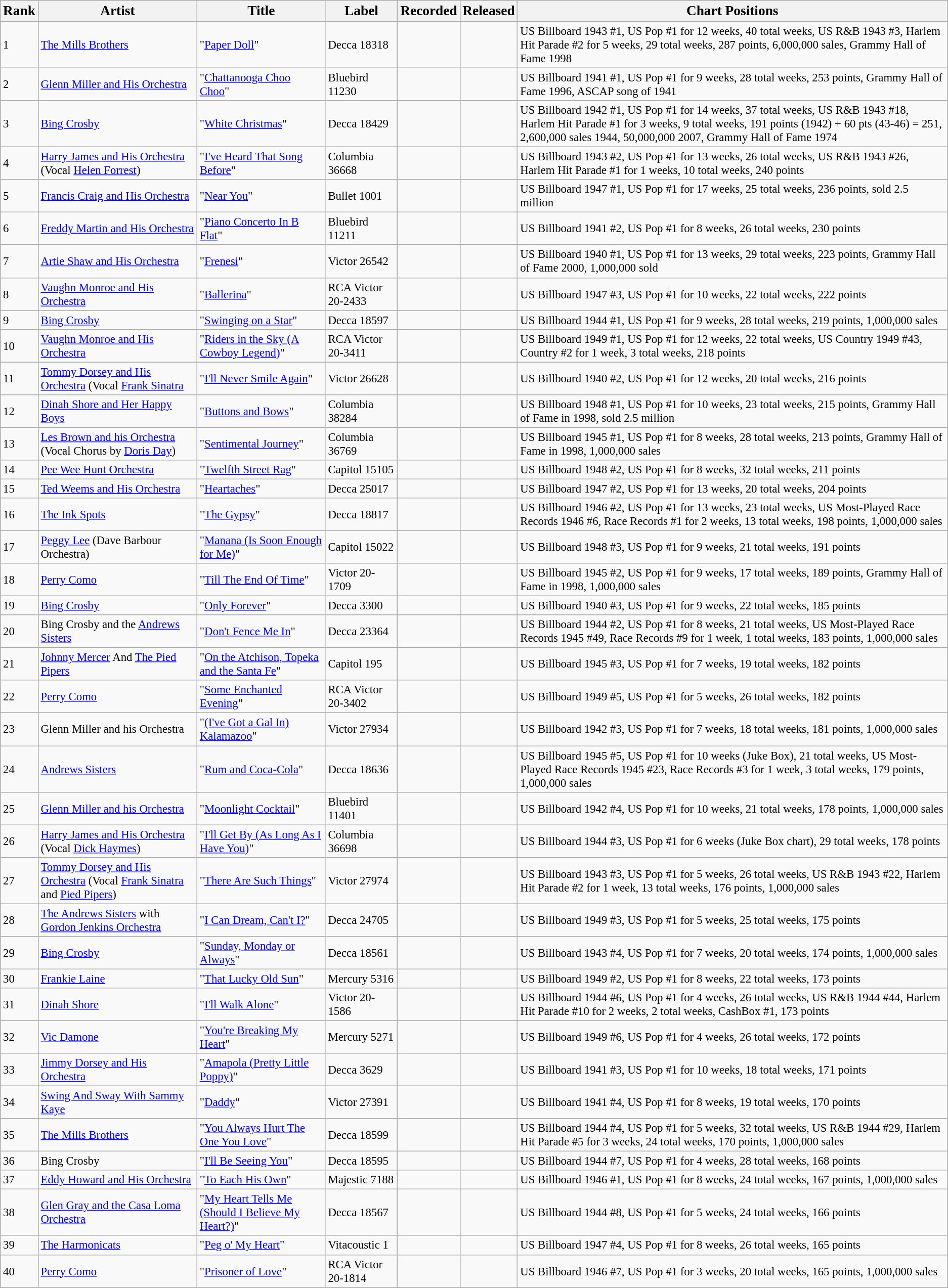<table class="wikitable" style="font-size:95%">
<tr>
<th><big>Rank</big></th>
<th><big>Artist</big></th>
<th><big>Title</big></th>
<th><big>Label</big></th>
<th><big>Recorded</big></th>
<th><big>Released</big></th>
<th><big>Chart Positions</big></th>
</tr>
<tr>
<td>1</td>
<td><a href='#'>The Mills Brothers</a></td>
<td>"<a href='#'>Paper Doll</a>"</td>
<td>Decca 18318</td>
<td></td>
<td></td>
<td>US Billboard 1943 #1, US Pop #1 for 12 weeks, 40 total weeks, US R&B 1943 #3, Harlem Hit Parade #2 for 5 weeks, 29 total weeks, 287 points, 6,000,000 sales, Grammy Hall of Fame 1998</td>
</tr>
<tr>
<td>2</td>
<td><a href='#'>Glenn Miller and His Orchestra</a></td>
<td>"<a href='#'>Chattanooga Choo Choo</a>"</td>
<td>Bluebird 11230</td>
<td></td>
<td></td>
<td>US Billboard 1941 #1, US Pop #1 for 9 weeks, 28 total weeks, 253 points, Grammy Hall of Fame 1996, ASCAP song of 1941</td>
</tr>
<tr>
<td>3</td>
<td><a href='#'>Bing Crosby</a></td>
<td>"<a href='#'>White Christmas</a>"</td>
<td>Decca 18429</td>
<td></td>
<td></td>
<td>US Billboard 1942 #1, US Pop #1 for 14 weeks, 37 total weeks, US R&B 1943 #18, Harlem Hit Parade #1 for 3 weeks, 9 total weeks, 191 points (1942) + 60 pts (43-46) = 251, 2,600,000 sales 1944, 50,000,000 2007, Grammy Hall of Fame 1974</td>
</tr>
<tr>
<td>4</td>
<td><a href='#'>Harry James and His Orchestra</a> (Vocal <a href='#'>Helen Forrest</a>)</td>
<td>"<a href='#'>I've Heard That Song Before</a>"</td>
<td>Columbia 36668</td>
<td></td>
<td></td>
<td>US Billboard 1943 #2, US Pop #1 for 13 weeks, 26 total weeks, US R&B 1943 #26, Harlem Hit Parade #1 for 1 weeks, 10 total weeks, 240 points</td>
</tr>
<tr>
<td>5</td>
<td><a href='#'>Francis Craig and His Orchestra</a></td>
<td>"<a href='#'>Near You</a>"</td>
<td>Bullet 1001</td>
<td></td>
<td></td>
<td>US Billboard 1947 #1, US Pop #1 for 17 weeks, 25 total weeks, 236 points, sold 2.5 million</td>
</tr>
<tr>
<td>6</td>
<td><a href='#'>Freddy Martin and His Orchestra</a></td>
<td>"<a href='#'>Piano Concerto In B Flat</a>"</td>
<td>Bluebird 11211</td>
<td></td>
<td></td>
<td>US Billboard 1941 #2, US Pop #1 for 8 weeks, 26 total weeks, 230 points</td>
</tr>
<tr>
<td>7</td>
<td><a href='#'>Artie Shaw and His Orchestra</a></td>
<td>"<a href='#'>Frenesi</a>"</td>
<td>Victor 26542</td>
<td></td>
<td></td>
<td>US Billboard 1940 #1, US Pop #1 for 13 weeks, 29 total weeks, 223 points, Grammy Hall of Fame 2000, 1,000,000 sold</td>
</tr>
<tr>
<td>8</td>
<td><a href='#'>Vaughn Monroe and His Orchestra</a></td>
<td>"<a href='#'>Ballerina</a>"</td>
<td>RCA Victor 20-2433</td>
<td></td>
<td></td>
<td>US Billboard 1947 #3, US Pop #1 for 10 weeks, 22 total weeks, 222 points</td>
</tr>
<tr>
<td>9</td>
<td><a href='#'>Bing Crosby</a></td>
<td>"<a href='#'>Swinging on a Star</a>"</td>
<td>Decca 18597</td>
<td></td>
<td></td>
<td>US Billboard 1944 #1, US Pop #1 for 9 weeks, 28 total weeks, 219 points, 1,000,000 sales</td>
</tr>
<tr>
<td>10</td>
<td><a href='#'>Vaughn Monroe and His Orchestra</a></td>
<td>"<a href='#'>Riders in the Sky (A Cowboy Legend)</a>"</td>
<td>RCA Victor 20-3411</td>
<td></td>
<td></td>
<td>US Billboard 1949 #1, US Pop #1 for 12 weeks, 22 total weeks, US Country 1949 #43, Country #2 for 1 week, 3 total weeks, 218 points</td>
</tr>
<tr>
<td>11</td>
<td><a href='#'>Tommy Dorsey and His Orchestra</a> (Vocal <a href='#'>Frank Sinatra</a></td>
<td>"<a href='#'>I'll Never Smile Again</a>"</td>
<td>Victor 26628</td>
<td></td>
<td></td>
<td>US Billboard 1940 #2, US Pop #1 for 12 weeks, 20 total weeks, 216 points</td>
</tr>
<tr>
<td>12</td>
<td><a href='#'>Dinah Shore and Her Happy Boys</a></td>
<td>"<a href='#'>Buttons and Bows</a>"</td>
<td>Columbia 38284</td>
<td></td>
<td></td>
<td>US Billboard 1948 #1, US Pop #1 for 10 weeks, 23 total weeks, 215 points, Grammy Hall of Fame in 1998, sold 2.5 million</td>
</tr>
<tr>
<td>13</td>
<td><a href='#'>Les Brown and his Orchestra</a> (Vocal Chorus by <a href='#'>Doris Day</a>)</td>
<td>"<a href='#'>Sentimental Journey</a>"</td>
<td>Columbia 36769</td>
<td></td>
<td></td>
<td>US Billboard 1945 #1, US Pop #1 for 8 weeks, 28 total weeks, 213 points, Grammy Hall of Fame in 1998, 1,000,000 sales</td>
</tr>
<tr>
<td>14</td>
<td><a href='#'>Pee Wee Hunt Orchestra</a></td>
<td>"<a href='#'>Twelfth Street Rag</a>"</td>
<td>Capitol 15105</td>
<td></td>
<td></td>
<td>US Billboard 1948 #2, US Pop #1 for 8 weeks, 32 total weeks, 211 points</td>
</tr>
<tr>
<td>15</td>
<td><a href='#'>Ted Weems and His Orchestra</a></td>
<td>"<a href='#'>Heartaches</a>"</td>
<td>Decca 25017</td>
<td></td>
<td></td>
<td>US Billboard 1947 #2, US Pop #1 for 13 weeks, 20 total weeks, 204 points</td>
</tr>
<tr>
<td>16</td>
<td><a href='#'>The Ink Spots</a></td>
<td>"<a href='#'>The Gypsy</a>"</td>
<td>Decca 18817</td>
<td></td>
<td></td>
<td>US Billboard 1946 #2, US Pop #1 for 13 weeks, 23 total weeks, US Most-Played Race Records 1946 #6, Race Records #1 for 2 weeks, 13 total weeks, 198 points, 1,000,000 sales</td>
</tr>
<tr>
<td>17</td>
<td><a href='#'>Peggy Lee</a> (Dave Barbour Orchestra)</td>
<td>"<a href='#'>Manana (Is Soon Enough for Me)</a>"</td>
<td>Capitol 15022</td>
<td></td>
<td></td>
<td>US Billboard 1948 #3, US Pop #1 for 9 weeks, 21 total weeks, 191 points</td>
</tr>
<tr>
<td>18</td>
<td><a href='#'>Perry Como</a></td>
<td>"<a href='#'>Till The End Of Time</a>"</td>
<td>Victor 20-1709</td>
<td></td>
<td></td>
<td>US Billboard 1945 #2, US Pop #1 for 9 weeks, 17 total weeks, 189 points, Grammy Hall of Fame in 1998, 1,000,000 sales</td>
</tr>
<tr>
<td>19</td>
<td><a href='#'>Bing Crosby</a></td>
<td>"<a href='#'>Only Forever</a>"</td>
<td>Decca 3300</td>
<td></td>
<td></td>
<td>US Billboard 1940 #3, US Pop #1 for 9 weeks, 22 total weeks, 185 points</td>
</tr>
<tr>
<td>20</td>
<td>Bing Crosby and the <a href='#'>Andrews Sisters</a></td>
<td>"<a href='#'>Don't Fence Me In</a>"</td>
<td>Decca 23364</td>
<td></td>
<td></td>
<td>US Billboard 1944 #2, US Pop #1 for 8 weeks, 21 total weeks, US Most-Played Race Records 1945 #49, Race Records #9 for 1 week, 1 total weeks, 183 points, 1,000,000 sales</td>
</tr>
<tr>
<td>21</td>
<td><a href='#'>Johnny Mercer</a> And <a href='#'>The Pied Pipers</a></td>
<td>"<a href='#'>On the Atchison, Topeka and the Santa Fe</a>"</td>
<td>Capitol 195</td>
<td></td>
<td></td>
<td>US Billboard 1945 #3, US Pop #1 for 7 weeks, 19 total weeks, 182 points</td>
</tr>
<tr>
<td>22</td>
<td><a href='#'>Perry Como</a></td>
<td>"<a href='#'>Some Enchanted Evening</a>"</td>
<td>RCA Victor 20-3402</td>
<td></td>
<td></td>
<td>US Billboard 1949 #5, US Pop #1 for 5 weeks, 26 total weeks, 182 points</td>
</tr>
<tr>
<td>23</td>
<td>Glenn Miller and his Orchestra</td>
<td>"<a href='#'>(I've Got a Gal In) Kalamazoo</a>"</td>
<td>Victor 27934</td>
<td></td>
<td></td>
<td>US Billboard 1942 #3, US Pop #1 for 7 weeks, 18 total weeks, 181 points, 1,000,000 sales</td>
</tr>
<tr>
<td>24</td>
<td><a href='#'>Andrews Sisters</a></td>
<td>"<a href='#'>Rum and Coca-Cola</a>"</td>
<td>Decca 18636</td>
<td></td>
<td></td>
<td>US Billboard 1945 #5, US Pop #1 for 10 weeks (Juke Box), 21 total weeks, US Most-Played Race Records 1945 #23, Race Records #3 for 1 week, 3 total weeks, 179 points, 1,000,000 sales</td>
</tr>
<tr>
<td>25</td>
<td><a href='#'>Glenn Miller and his Orchestra</a></td>
<td>"<a href='#'>Moonlight Cocktail</a>"</td>
<td>Bluebird 11401</td>
<td></td>
<td></td>
<td>US Billboard 1942 #4, US Pop #1 for 10 weeks, 21 total weeks, 178 points, 1,000,000 sales</td>
</tr>
<tr>
<td>26</td>
<td><a href='#'>Harry James and His Orchestra</a> (Vocal <a href='#'>Dick Haymes</a>)</td>
<td>"<a href='#'>I'll Get By (As Long As I Have You)</a>"</td>
<td>Columbia 36698</td>
<td></td>
<td></td>
<td>US Billboard 1944 #3, US Pop #1 for 6 weeks (Juke Box chart), 29 total weeks, 178 points</td>
</tr>
<tr>
<td>27</td>
<td><a href='#'>Tommy Dorsey and His Orchestra</a> (Vocal <a href='#'>Frank Sinatra</a> and <a href='#'>Pied Pipers</a>)</td>
<td>"<a href='#'>There Are Such Things</a>"</td>
<td>Victor 27974</td>
<td></td>
<td></td>
<td>US Billboard 1943 #3, US Pop #1 for 5 weeks, 26 total weeks, US R&B 1943 #22, Harlem Hit Parade #2 for 1 week, 13 total weeks, 176 points, 1,000,000 sales</td>
</tr>
<tr>
<td>28</td>
<td><a href='#'>The Andrews Sisters</a> with <a href='#'>Gordon Jenkins Orchestra</a></td>
<td>"<a href='#'>I Can Dream, Can't I?</a>"</td>
<td>Decca 24705</td>
<td></td>
<td></td>
<td>US Billboard 1949 #3, US Pop #1 for  5 weeks, 25 total weeks, 175 points</td>
</tr>
<tr>
<td>29</td>
<td><a href='#'>Bing Crosby</a></td>
<td>"<a href='#'>Sunday, Monday or Always</a>"</td>
<td>Decca 18561</td>
<td></td>
<td></td>
<td>US Billboard 1943 #4, US Pop #1 for 7 weeks, 20 total weeks, 174 points, 1,000,000 sales</td>
</tr>
<tr>
<td>30</td>
<td><a href='#'>Frankie Laine</a></td>
<td>"<a href='#'>That Lucky Old Sun</a>"</td>
<td>Mercury 5316</td>
<td></td>
<td></td>
<td>US Billboard 1949 #2, US Pop #1 for 8 weeks, 22 total weeks, 173 points</td>
</tr>
<tr>
<td>31</td>
<td><a href='#'>Dinah Shore</a></td>
<td>"<a href='#'>I'll Walk Alone</a>"</td>
<td>Victor 20-1586</td>
<td></td>
<td></td>
<td>US Billboard 1944 #6, US Pop #1 for 4 weeks, 26 total weeks, US R&B 1944 #44, Harlem Hit Parade #10 for 2 weeks, 2 total weeks, CashBox #1, 173 points</td>
</tr>
<tr>
<td>32</td>
<td><a href='#'>Vic Damone</a></td>
<td>"<a href='#'>You're Breaking My Heart</a>"</td>
<td>Mercury 5271</td>
<td></td>
<td></td>
<td>US Billboard 1949 #6, US Pop #1 for 4 weeks, 26 total weeks, 172 points</td>
</tr>
<tr>
<td>33</td>
<td><a href='#'>Jimmy Dorsey and His Orchestra</a></td>
<td>"<a href='#'>Amapola (Pretty Little Poppy)</a>"</td>
<td>Decca 3629</td>
<td></td>
<td></td>
<td>US Billboard 1941 #3, US Pop #1 for 10 weeks, 18 total weeks, 171 points</td>
</tr>
<tr>
<td>34</td>
<td><a href='#'>Swing And Sway With Sammy Kaye</a></td>
<td>"<a href='#'>Daddy</a>"</td>
<td>Victor 27391</td>
<td></td>
<td></td>
<td>US Billboard 1941 #4, US Pop #1 for 8 weeks, 19 total weeks, 170 points</td>
</tr>
<tr>
<td>35</td>
<td><a href='#'>The Mills Brothers</a></td>
<td>"<a href='#'>You Always Hurt The One You Love</a>"</td>
<td>Decca 18599</td>
<td></td>
<td></td>
<td>US Billboard 1944 #4, US Pop #1 for 5 weeks, 32 total weeks, US R&B 1944 #29, Harlem Hit Parade #5 for 3 weeks, 24 total weeks, 170 points, 1,000,000 sales</td>
</tr>
<tr>
<td>36</td>
<td>Bing Crosby</td>
<td>"<a href='#'>I'll Be Seeing You</a>"</td>
<td>Decca 18595</td>
<td></td>
<td></td>
<td>US Billboard 1944 #7, US Pop #1 for 4 weeks, 28 total weeks, 168 points</td>
</tr>
<tr>
<td>37</td>
<td><a href='#'>Eddy Howard and His Orchestra</a></td>
<td>"<a href='#'>To Each His Own</a>"</td>
<td>Majestic 7188</td>
<td></td>
<td></td>
<td>US Billboard 1946 #1, US Pop #1 for 8 weeks, 24 total weeks, 167 points, 1,000,000 sales</td>
</tr>
<tr>
<td>38</td>
<td><a href='#'>Glen Gray and the Casa Loma Orchestra</a></td>
<td>"<a href='#'>My Heart Tells Me (Should I Believe My Heart?)</a>"</td>
<td>Decca 18567</td>
<td></td>
<td></td>
<td>US Billboard 1944 #8, US Pop #1 for 5 weeks, 24 total weeks, 166 points</td>
</tr>
<tr>
<td>39</td>
<td><a href='#'>The Harmonicats</a></td>
<td>"<a href='#'>Peg o' My Heart</a>"</td>
<td>Vitacoustic 1</td>
<td></td>
<td></td>
<td>US Billboard 1947 #4, US Pop #1 for 8 weeks, 26 total weeks, 165 points</td>
</tr>
<tr>
<td>40</td>
<td><a href='#'>Perry Como</a></td>
<td>"<a href='#'>Prisoner of Love</a>"</td>
<td>RCA Victor 20-1814</td>
<td></td>
<td></td>
<td>US Billboard 1946 #7, US Pop #1 for 3 weeks, 20 total weeks, 165 points, 1,000,000 sales</td>
</tr>
</table>
